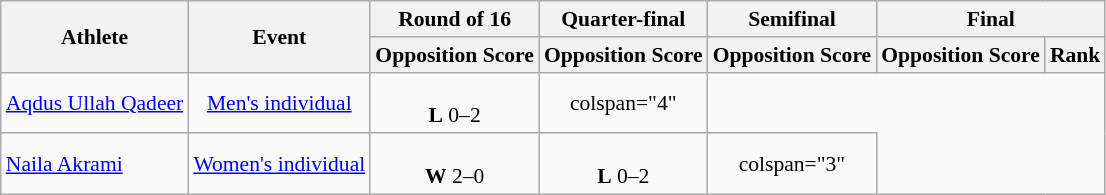<table class="wikitable" style="text-align:center; font-size:90%">
<tr>
<th rowspan="2">Athlete</th>
<th rowspan="2">Event</th>
<th>Round of 16</th>
<th>Quarter-final</th>
<th>Semifinal</th>
<th colspan="2">Final</th>
</tr>
<tr>
<th>Opposition Score</th>
<th>Opposition Score</th>
<th>Opposition Score</th>
<th>Opposition Score</th>
<th>Rank</th>
</tr>
<tr>
<td style="text-align:left"><a href='#'>Aqdus Ullah Qadeer</a></td>
<td><a href='#'>Men's individual</a></td>
<td><br><strong>L</strong> 0–2</td>
<td>colspan="4" </td>
</tr>
<tr>
<td style="text-align:left"><a href='#'>Naila Akrami</a></td>
<td><a href='#'>Women's individual</a></td>
<td><br><strong>W</strong> 2–0</td>
<td><br><strong>L</strong> 0–2</td>
<td>colspan="3" </td>
</tr>
</table>
